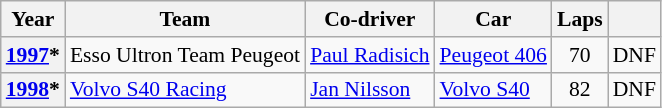<table class="wikitable" style="text-align:center; font-size:90%">
<tr>
<th>Year</th>
<th>Team</th>
<th>Co-driver</th>
<th>Car</th>
<th>Laps</th>
<th></th>
</tr>
<tr>
<th><a href='#'>1997</a>*</th>
<td align="left" nowrap> Esso Ultron Team Peugeot</td>
<td align="left" nowrap> <a href='#'>Paul Radisich</a></td>
<td align="left" nowrap><a href='#'>Peugeot 406</a></td>
<td>70</td>
<td>DNF</td>
</tr>
<tr>
<th><a href='#'>1998</a>*</th>
<td align="left" nowrap> <a href='#'>Volvo S40 Racing</a></td>
<td align="left" nowrap> <a href='#'>Jan Nilsson</a></td>
<td align="left" nowrap><a href='#'>Volvo S40</a></td>
<td>82</td>
<td>DNF</td>
</tr>
</table>
